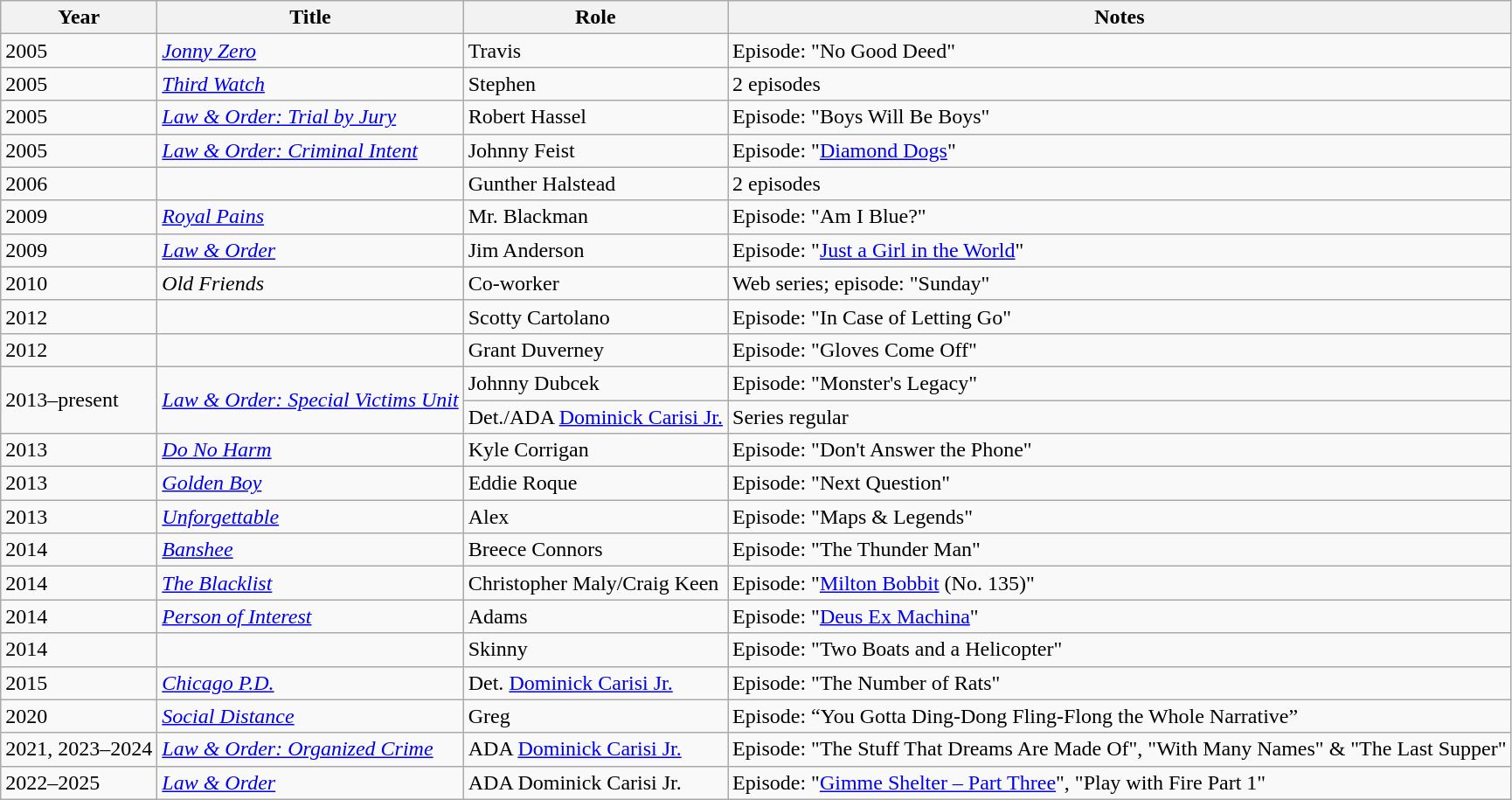<table class="wikitable sortable">
<tr>
<th>Year</th>
<th>Title</th>
<th>Role</th>
<th class="unsortable">Notes</th>
</tr>
<tr>
<td>2005</td>
<td><em><a href='#'>Jonny Zero</a></em></td>
<td>Travis</td>
<td>Episode: "No Good Deed"</td>
</tr>
<tr>
<td>2005</td>
<td><em><a href='#'>Third Watch</a></em></td>
<td>Stephen</td>
<td>2 episodes</td>
</tr>
<tr>
<td>2005</td>
<td><em><a href='#'>Law & Order: Trial by Jury</a></em></td>
<td>Robert Hassel</td>
<td>Episode: "Boys Will Be Boys"</td>
</tr>
<tr>
<td>2005</td>
<td><em><a href='#'>Law & Order: Criminal Intent</a></em></td>
<td>Johnny Feist</td>
<td>Episode: "<a href='#'>Diamond Dogs</a>"</td>
</tr>
<tr>
<td>2006</td>
<td><em></em></td>
<td>Gunther Halstead</td>
<td>2 episodes</td>
</tr>
<tr>
<td>2009</td>
<td><em><a href='#'>Royal Pains</a></em></td>
<td>Mr. Blackman</td>
<td>Episode: "Am I Blue?"</td>
</tr>
<tr>
<td>2009</td>
<td><em><a href='#'>Law & Order</a></em></td>
<td>Jim Anderson</td>
<td>Episode: "<a href='#'>Just a Girl in the World</a>"</td>
</tr>
<tr>
<td>2010</td>
<td><em>Old Friends</em></td>
<td>Co-worker</td>
<td>Web series; episode: "Sunday"</td>
</tr>
<tr>
<td>2012</td>
<td><em></em></td>
<td>Scotty Cartolano</td>
<td>Episode: "In Case of Letting Go"</td>
</tr>
<tr>
<td>2012</td>
<td><em></em></td>
<td>Grant Duverney</td>
<td>Episode: "Gloves Come Off"</td>
</tr>
<tr>
<td rowspan=2>2013–present</td>
<td rowspan=2><em><a href='#'>Law & Order: Special Victims Unit</a></em></td>
<td>Johnny Dubcek</td>
<td>Episode: "Monster's Legacy"</td>
</tr>
<tr>
<td>Det./ADA <a href='#'>Dominick Carisi Jr.</a></td>
<td>Series regular</td>
</tr>
<tr>
<td>2013</td>
<td><em><a href='#'>Do No Harm</a></em></td>
<td>Kyle Corrigan</td>
<td>Episode: "Don't Answer the Phone"</td>
</tr>
<tr>
<td>2013</td>
<td><em><a href='#'>Golden Boy</a></em></td>
<td>Eddie Roque</td>
<td>Episode: "Next Question"</td>
</tr>
<tr>
<td>2013</td>
<td><em><a href='#'>Unforgettable</a></em></td>
<td>Alex</td>
<td>Episode: "Maps & Legends"</td>
</tr>
<tr>
<td>2014</td>
<td><em><a href='#'>Banshee</a></em></td>
<td>Breece Connors</td>
<td>Episode: "The Thunder Man"</td>
</tr>
<tr>
<td>2014</td>
<td><em><a href='#'>The Blacklist</a></em></td>
<td>Christopher Maly/Craig Keen</td>
<td>Episode: "<a href='#'>Milton Bobbit</a> (No. 135)"</td>
</tr>
<tr>
<td>2014</td>
<td><em><a href='#'>Person of Interest</a></em></td>
<td>Adams</td>
<td>Episode: "<a href='#'>Deus Ex Machina</a>"</td>
</tr>
<tr>
<td>2014</td>
<td><em></em></td>
<td>Skinny</td>
<td>Episode: "Two Boats and a Helicopter"</td>
</tr>
<tr>
<td>2015</td>
<td><em><a href='#'>Chicago P.D.</a></em></td>
<td>Det. <a href='#'>Dominick Carisi Jr.</a></td>
<td>Episode: "The Number of Rats"</td>
</tr>
<tr>
<td>2020</td>
<td><em><a href='#'>Social Distance</a></em></td>
<td>Greg</td>
<td>Episode: “You Gotta Ding-Dong Fling-Flong the Whole Narrative”</td>
</tr>
<tr>
<td>2021, 2023–2024</td>
<td><em><a href='#'>Law & Order: Organized Crime</a></em></td>
<td>ADA <a href='#'>Dominick Carisi Jr.</a></td>
<td>Episode: "The Stuff That Dreams Are Made Of", "With Many Names" & "The Last Supper"</td>
</tr>
<tr>
<td>2022–2025</td>
<td><em><a href='#'>Law & Order</a></em></td>
<td>ADA Dominick Carisi Jr.</td>
<td>Episode: "<a href='#'>Gimme Shelter – Part Three</a>", "Play with Fire Part 1"</td>
</tr>
</table>
